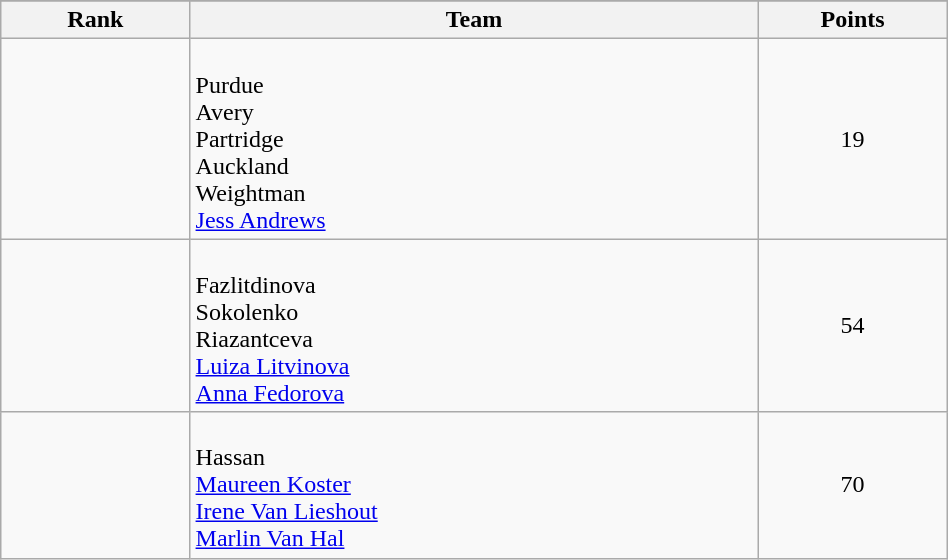<table class="wikitable" style="text-align:center;" width="50%">
<tr>
</tr>
<tr>
<th width=10%>Rank</th>
<th width=30%>Team</th>
<th width=10%>Points</th>
</tr>
<tr>
<td></td>
<td align="left"><br>Purdue<br>Avery<br>Partridge<br>Auckland<br>Weightman<br><a href='#'>Jess Andrews</a></td>
<td>19</td>
</tr>
<tr>
<td></td>
<td align="left"><br>Fazlitdinova<br>Sokolenko<br>Riazantceva<br><a href='#'>Luiza Litvinova</a><br><a href='#'>Anna Fedorova</a></td>
<td>54</td>
</tr>
<tr>
<td></td>
<td align="left"><br>Hassan<br><a href='#'>Maureen Koster</a><br><a href='#'>Irene Van Lieshout</a><br><a href='#'>Marlin Van Hal</a></td>
<td>70</td>
</tr>
</table>
